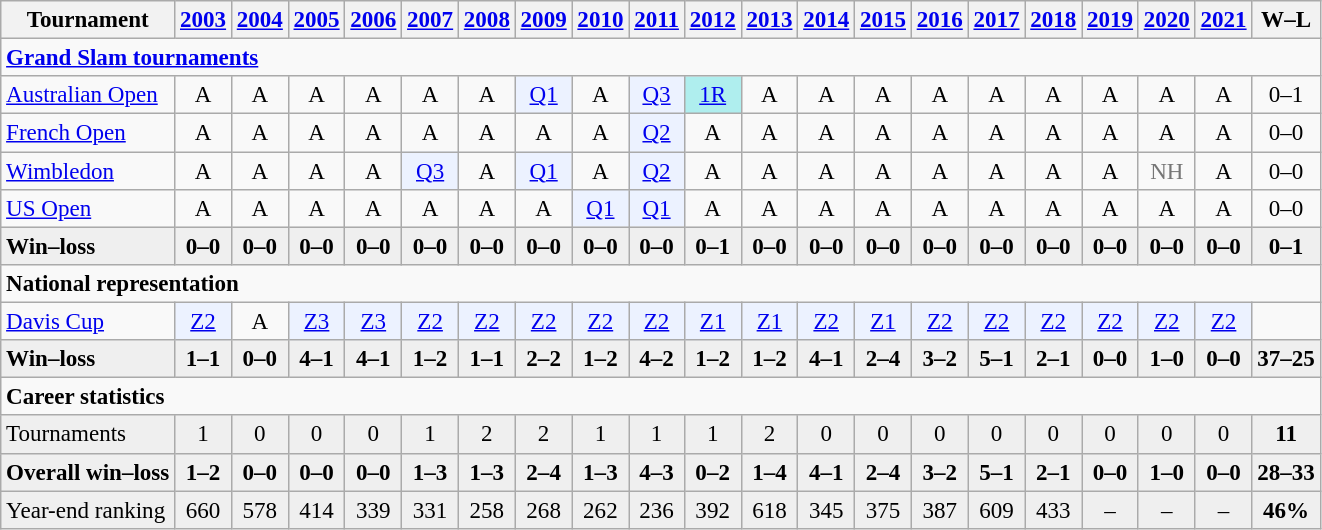<table class="wikitable nowrap" style=text-align:center;font-size:96%>
<tr>
<th>Tournament</th>
<th><a href='#'>2003</a></th>
<th><a href='#'>2004</a></th>
<th><a href='#'>2005</a></th>
<th><a href='#'>2006</a></th>
<th><a href='#'>2007</a></th>
<th><a href='#'>2008</a></th>
<th><a href='#'>2009</a></th>
<th><a href='#'>2010</a></th>
<th><a href='#'>2011</a></th>
<th><a href='#'>2012</a></th>
<th><a href='#'>2013</a></th>
<th><a href='#'>2014</a></th>
<th><a href='#'>2015</a></th>
<th><a href='#'>2016</a></th>
<th><a href='#'>2017</a></th>
<th><a href='#'>2018</a></th>
<th><a href='#'>2019</a></th>
<th><a href='#'>2020</a></th>
<th><a href='#'>2021</a></th>
<th>W–L</th>
</tr>
<tr>
<td colspan="21" align="left"><strong><a href='#'>Grand Slam tournaments</a></strong></td>
</tr>
<tr>
<td align=left><a href='#'>Australian Open</a></td>
<td>A</td>
<td>A</td>
<td>A</td>
<td>A</td>
<td>A</td>
<td>A</td>
<td bgcolor=ecf2ff><a href='#'>Q1</a></td>
<td>A</td>
<td bgcolor=ecf2ff><a href='#'>Q3</a></td>
<td bgcolor=afeeee><a href='#'>1R</a></td>
<td>A</td>
<td>A</td>
<td>A</td>
<td>A</td>
<td>A</td>
<td>A</td>
<td>A</td>
<td>A</td>
<td>A</td>
<td>0–1</td>
</tr>
<tr>
<td align=left><a href='#'>French Open</a></td>
<td>A</td>
<td>A</td>
<td>A</td>
<td>A</td>
<td>A</td>
<td>A</td>
<td>A</td>
<td>A</td>
<td bgcolor=ecf2ff><a href='#'>Q2</a></td>
<td>A</td>
<td>A</td>
<td>A</td>
<td>A</td>
<td>A</td>
<td>A</td>
<td>A</td>
<td>A</td>
<td>A</td>
<td>A</td>
<td>0–0</td>
</tr>
<tr>
<td align=left><a href='#'>Wimbledon</a></td>
<td>A</td>
<td>A</td>
<td>A</td>
<td>A</td>
<td bgcolor=ecf2ff><a href='#'>Q3</a></td>
<td>A</td>
<td bgcolor=ecf2ff><a href='#'>Q1</a></td>
<td>A</td>
<td bgcolor=ecf2ff><a href='#'>Q2</a></td>
<td>A</td>
<td>A</td>
<td>A</td>
<td>A</td>
<td>A</td>
<td>A</td>
<td>A</td>
<td>A</td>
<td style=color:#767676>NH</td>
<td>A</td>
<td>0–0</td>
</tr>
<tr>
<td align=left><a href='#'>US Open</a></td>
<td>A</td>
<td>A</td>
<td>A</td>
<td>A</td>
<td>A</td>
<td>A</td>
<td>A</td>
<td bgcolor=ecf2ff><a href='#'>Q1</a></td>
<td bgcolor=ecf2ff><a href='#'>Q1</a></td>
<td>A</td>
<td>A</td>
<td>A</td>
<td>A</td>
<td>A</td>
<td>A</td>
<td>A</td>
<td>A</td>
<td>A</td>
<td>A</td>
<td>0–0</td>
</tr>
<tr style=font-weight:bold;background:#efefef>
<td style=text-align:left>Win–loss</td>
<td>0–0</td>
<td>0–0</td>
<td>0–0</td>
<td>0–0</td>
<td>0–0</td>
<td>0–0</td>
<td>0–0</td>
<td>0–0</td>
<td>0–0</td>
<td>0–1</td>
<td>0–0</td>
<td>0–0</td>
<td>0–0</td>
<td>0–0</td>
<td>0–0</td>
<td>0–0</td>
<td>0–0</td>
<td>0–0</td>
<td>0–0</td>
<td>0–1</td>
</tr>
<tr>
<td colspan="21" align="left"><strong>National representation</strong></td>
</tr>
<tr>
<td style=text-align:left><a href='#'>Davis Cup</a></td>
<td bgcolor=ecf2ff><a href='#'>Z2</a></td>
<td>A</td>
<td bgcolor=ecf2ff><a href='#'>Z3</a></td>
<td bgcolor=ecf2ff><a href='#'>Z3</a></td>
<td bgcolor=ecf2ff><a href='#'>Z2</a></td>
<td bgcolor=ecf2ff><a href='#'>Z2</a></td>
<td bgcolor=ecf2ff><a href='#'>Z2</a></td>
<td bgcolor=ecf2ff><a href='#'>Z2</a></td>
<td bgcolor=ecf2ff><a href='#'>Z2</a></td>
<td bgcolor=ecf2ff><a href='#'>Z1</a></td>
<td bgcolor=ecf2ff><a href='#'>Z1</a></td>
<td bgcolor=ecf2ff><a href='#'>Z2</a></td>
<td bgcolor=ecf2ff><a href='#'>Z1</a></td>
<td bgcolor=ecf2ff><a href='#'>Z2</a></td>
<td bgcolor=ecf2ff><a href='#'>Z2</a></td>
<td bgcolor=ecf2ff><a href='#'>Z2</a></td>
<td bgcolor=ecf2ff><a href='#'>Z2</a></td>
<td bgcolor=ecf2ff><a href='#'>Z2</a></td>
<td bgcolor=ecf2ff><a href='#'>Z2</a></td>
<td></td>
</tr>
<tr style=font-weight:bold;background:#efefef>
<td style=text-align:left>Win–loss</td>
<td>1–1</td>
<td>0–0</td>
<td>4–1</td>
<td>4–1</td>
<td>1–2</td>
<td>1–1</td>
<td>2–2</td>
<td>1–2</td>
<td>4–2</td>
<td>1–2</td>
<td>1–2</td>
<td>4–1</td>
<td>2–4</td>
<td>3–2</td>
<td>5–1</td>
<td>2–1</td>
<td>0–0</td>
<td>1–0</td>
<td>0–0</td>
<td>37–25</td>
</tr>
<tr>
<td colspan="21" align="left"><strong>Career statistics</strong></td>
</tr>
<tr bgcolor=efefef>
<td align=left>Tournaments</td>
<td>1</td>
<td>0</td>
<td>0</td>
<td>0</td>
<td>1</td>
<td>2</td>
<td>2</td>
<td>1</td>
<td>1</td>
<td>1</td>
<td>2</td>
<td>0</td>
<td>0</td>
<td>0</td>
<td>0</td>
<td>0</td>
<td>0</td>
<td>0</td>
<td>0</td>
<td><strong>11</strong></td>
</tr>
<tr style=font-weight:bold;background:#efefef>
<td style=text-align:left>Overall win–loss</td>
<td>1–2</td>
<td>0–0</td>
<td>0–0</td>
<td>0–0</td>
<td>1–3</td>
<td>1–3</td>
<td>2–4</td>
<td>1–3</td>
<td>4–3</td>
<td>0–2</td>
<td>1–4</td>
<td>4–1</td>
<td>2–4</td>
<td>3–2</td>
<td>5–1</td>
<td>2–1</td>
<td>0–0</td>
<td>1–0</td>
<td>0–0</td>
<td>28–33</td>
</tr>
<tr bgcolor=efefef>
<td align=left>Year-end ranking</td>
<td>660</td>
<td>578</td>
<td>414</td>
<td>339</td>
<td>331</td>
<td>258</td>
<td>268</td>
<td>262</td>
<td>236</td>
<td>392</td>
<td>618</td>
<td>345</td>
<td>375</td>
<td>387</td>
<td>609</td>
<td>433</td>
<td>–</td>
<td>–</td>
<td>–</td>
<td><strong>46%</strong></td>
</tr>
</table>
